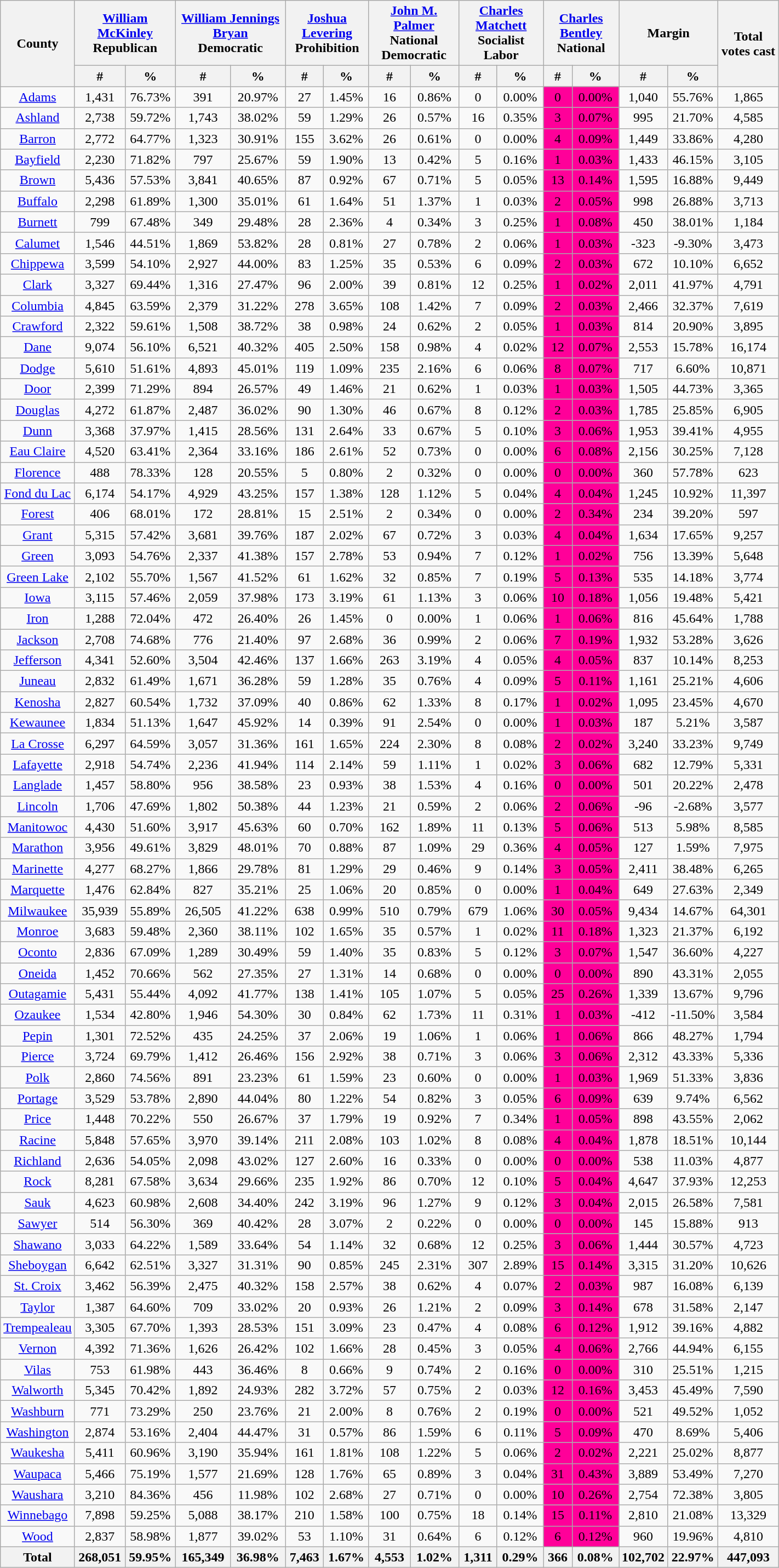<table width="75%" class="wikitable sortable" style="text-align:center">
<tr>
<th rowspan="2" style="text-align:center;">County</th>
<th colspan="2" style="text-align:center;"><a href='#'>William McKinley</a><br>Republican</th>
<th colspan="2" style="text-align:center;"><a href='#'>William Jennings Bryan</a><br>Democratic</th>
<th colspan="2" style="text-align:center;"><a href='#'>Joshua Levering</a><br>Prohibition</th>
<th colspan="2" style="text-align:center;"><a href='#'>John M. Palmer</a><br>National Democratic</th>
<th colspan="2" style="text-align:center;"><a href='#'>Charles Matchett</a><br>Socialist Labor</th>
<th colspan="2" style="text-align:center;"><a href='#'>Charles Bentley</a><br>National</th>
<th colspan="2" style="text-align:center;">Margin</th>
<th rowspan="2" style="text-align:center;">Total votes cast</th>
</tr>
<tr>
<th style="text-align:center;" data-sort-type="number">#</th>
<th style="text-align:center;" data-sort-type="number">%</th>
<th style="text-align:center;" data-sort-type="number">#</th>
<th style="text-align:center;" data-sort-type="number">%</th>
<th style="text-align:center;" data-sort-type="number">#</th>
<th style="text-align:center;" data-sort-type="number">%</th>
<th style="text-align:center;" data-sort-type="number">#</th>
<th style="text-align:center;" data-sort-type="number">%</th>
<th style="text-align:center;" data-sort-type="number">#</th>
<th style="text-align:center;" data-sort-type="number">%</th>
<th style="text-align:center;" data-sort-type="number">#</th>
<th style="text-align:center;" data-sort-type="number">%</th>
<th style="text-align:center;" data-sort-type="number">#</th>
<th style="text-align:center;" data-sort-type="number">%</th>
</tr>
<tr style="text-align:center;">
<td><a href='#'>Adams</a></td>
<td>1,431</td>
<td>76.73%</td>
<td>391</td>
<td>20.97%</td>
<td>27</td>
<td>1.45%</td>
<td>16</td>
<td>0.86%</td>
<td>0</td>
<td>0.00%</td>
<td bgcolor="#f09">0</td>
<td bgcolor="#f09">0.00%</td>
<td>1,040</td>
<td>55.76%</td>
<td>1,865</td>
</tr>
<tr style="text-align:center;">
<td><a href='#'>Ashland</a></td>
<td>2,738</td>
<td>59.72%</td>
<td>1,743</td>
<td>38.02%</td>
<td>59</td>
<td>1.29%</td>
<td>26</td>
<td>0.57%</td>
<td>16</td>
<td>0.35%</td>
<td bgcolor="#f09">3</td>
<td bgcolor="#f09">0.07%</td>
<td>995</td>
<td>21.70%</td>
<td>4,585</td>
</tr>
<tr style="text-align:center;">
<td><a href='#'>Barron</a></td>
<td>2,772</td>
<td>64.77%</td>
<td>1,323</td>
<td>30.91%</td>
<td>155</td>
<td>3.62%</td>
<td>26</td>
<td>0.61%</td>
<td>0</td>
<td>0.00%</td>
<td bgcolor="#f09">4</td>
<td bgcolor="#f09">0.09%</td>
<td>1,449</td>
<td>33.86%</td>
<td>4,280</td>
</tr>
<tr style="text-align:center;">
<td><a href='#'>Bayfield</a></td>
<td>2,230</td>
<td>71.82%</td>
<td>797</td>
<td>25.67%</td>
<td>59</td>
<td>1.90%</td>
<td>13</td>
<td>0.42%</td>
<td>5</td>
<td>0.16%</td>
<td bgcolor="#f09">1</td>
<td bgcolor="#f09">0.03%</td>
<td>1,433</td>
<td>46.15%</td>
<td>3,105</td>
</tr>
<tr style="text-align:center;">
<td><a href='#'>Brown</a></td>
<td>5,436</td>
<td>57.53%</td>
<td>3,841</td>
<td>40.65%</td>
<td>87</td>
<td>0.92%</td>
<td>67</td>
<td>0.71%</td>
<td>5</td>
<td>0.05%</td>
<td bgcolor="#f09">13</td>
<td bgcolor="#f09">0.14%</td>
<td>1,595</td>
<td>16.88%</td>
<td>9,449</td>
</tr>
<tr style="text-align:center;">
<td><a href='#'>Buffalo</a></td>
<td>2,298</td>
<td>61.89%</td>
<td>1,300</td>
<td>35.01%</td>
<td>61</td>
<td>1.64%</td>
<td>51</td>
<td>1.37%</td>
<td>1</td>
<td>0.03%</td>
<td bgcolor="#f09">2</td>
<td bgcolor="#f09">0.05%</td>
<td>998</td>
<td>26.88%</td>
<td>3,713</td>
</tr>
<tr style="text-align:center;">
<td><a href='#'>Burnett</a></td>
<td>799</td>
<td>67.48%</td>
<td>349</td>
<td>29.48%</td>
<td>28</td>
<td>2.36%</td>
<td>4</td>
<td>0.34%</td>
<td>3</td>
<td>0.25%</td>
<td bgcolor="#f09">1</td>
<td bgcolor="#f09">0.08%</td>
<td>450</td>
<td>38.01%</td>
<td>1,184</td>
</tr>
<tr style="text-align:center;">
<td><a href='#'>Calumet</a></td>
<td>1,546</td>
<td>44.51%</td>
<td>1,869</td>
<td>53.82%</td>
<td>28</td>
<td>0.81%</td>
<td>27</td>
<td>0.78%</td>
<td>2</td>
<td>0.06%</td>
<td bgcolor="#f09">1</td>
<td bgcolor="#f09">0.03%</td>
<td>-323</td>
<td>-9.30%</td>
<td>3,473</td>
</tr>
<tr style="text-align:center;">
<td><a href='#'>Chippewa</a></td>
<td>3,599</td>
<td>54.10%</td>
<td>2,927</td>
<td>44.00%</td>
<td>83</td>
<td>1.25%</td>
<td>35</td>
<td>0.53%</td>
<td>6</td>
<td>0.09%</td>
<td bgcolor="#f09">2</td>
<td bgcolor="#f09">0.03%</td>
<td>672</td>
<td>10.10%</td>
<td>6,652</td>
</tr>
<tr style="text-align:center;">
<td><a href='#'>Clark</a></td>
<td>3,327</td>
<td>69.44%</td>
<td>1,316</td>
<td>27.47%</td>
<td>96</td>
<td>2.00%</td>
<td>39</td>
<td>0.81%</td>
<td>12</td>
<td>0.25%</td>
<td bgcolor="#f09">1</td>
<td bgcolor="#f09">0.02%</td>
<td>2,011</td>
<td>41.97%</td>
<td>4,791</td>
</tr>
<tr style="text-align:center;">
<td><a href='#'>Columbia</a></td>
<td>4,845</td>
<td>63.59%</td>
<td>2,379</td>
<td>31.22%</td>
<td>278</td>
<td>3.65%</td>
<td>108</td>
<td>1.42%</td>
<td>7</td>
<td>0.09%</td>
<td bgcolor="#f09">2</td>
<td bgcolor="#f09">0.03%</td>
<td>2,466</td>
<td>32.37%</td>
<td>7,619</td>
</tr>
<tr style="text-align:center;">
<td><a href='#'>Crawford</a></td>
<td>2,322</td>
<td>59.61%</td>
<td>1,508</td>
<td>38.72%</td>
<td>38</td>
<td>0.98%</td>
<td>24</td>
<td>0.62%</td>
<td>2</td>
<td>0.05%</td>
<td bgcolor="#f09">1</td>
<td bgcolor="#f09">0.03%</td>
<td>814</td>
<td>20.90%</td>
<td>3,895</td>
</tr>
<tr style="text-align:center;">
<td><a href='#'>Dane</a></td>
<td>9,074</td>
<td>56.10%</td>
<td>6,521</td>
<td>40.32%</td>
<td>405</td>
<td>2.50%</td>
<td>158</td>
<td>0.98%</td>
<td>4</td>
<td>0.02%</td>
<td bgcolor="#f09">12</td>
<td bgcolor="#f09">0.07%</td>
<td>2,553</td>
<td>15.78%</td>
<td>16,174</td>
</tr>
<tr style="text-align:center;">
<td><a href='#'>Dodge</a></td>
<td>5,610</td>
<td>51.61%</td>
<td>4,893</td>
<td>45.01%</td>
<td>119</td>
<td>1.09%</td>
<td>235</td>
<td>2.16%</td>
<td>6</td>
<td>0.06%</td>
<td bgcolor="#f09">8</td>
<td bgcolor="#f09">0.07%</td>
<td>717</td>
<td>6.60%</td>
<td>10,871</td>
</tr>
<tr style="text-align:center;">
<td><a href='#'>Door</a></td>
<td>2,399</td>
<td>71.29%</td>
<td>894</td>
<td>26.57%</td>
<td>49</td>
<td>1.46%</td>
<td>21</td>
<td>0.62%</td>
<td>1</td>
<td>0.03%</td>
<td bgcolor="#f09">1</td>
<td bgcolor="#f09">0.03%</td>
<td>1,505</td>
<td>44.73%</td>
<td>3,365</td>
</tr>
<tr style="text-align:center;">
<td><a href='#'>Douglas</a></td>
<td>4,272</td>
<td>61.87%</td>
<td>2,487</td>
<td>36.02%</td>
<td>90</td>
<td>1.30%</td>
<td>46</td>
<td>0.67%</td>
<td>8</td>
<td>0.12%</td>
<td bgcolor="#f09">2</td>
<td bgcolor="#f09">0.03%</td>
<td>1,785</td>
<td>25.85%</td>
<td>6,905</td>
</tr>
<tr style="text-align:center;">
<td><a href='#'>Dunn</a></td>
<td>3,368</td>
<td>37.97%</td>
<td>1,415</td>
<td>28.56%</td>
<td>131</td>
<td>2.64%</td>
<td>33</td>
<td>0.67%</td>
<td>5</td>
<td>0.10%</td>
<td bgcolor="#f09">3</td>
<td bgcolor="#f09">0.06%</td>
<td>1,953</td>
<td>39.41%</td>
<td>4,955</td>
</tr>
<tr style="text-align:center;">
<td><a href='#'>Eau Claire</a></td>
<td>4,520</td>
<td>63.41%</td>
<td>2,364</td>
<td>33.16%</td>
<td>186</td>
<td>2.61%</td>
<td>52</td>
<td>0.73%</td>
<td>0</td>
<td>0.00%</td>
<td bgcolor="#f09">6</td>
<td bgcolor="#f09">0.08%</td>
<td>2,156</td>
<td>30.25%</td>
<td>7,128</td>
</tr>
<tr style="text-align:center;">
<td><a href='#'>Florence</a></td>
<td>488</td>
<td>78.33%</td>
<td>128</td>
<td>20.55%</td>
<td>5</td>
<td>0.80%</td>
<td>2</td>
<td>0.32%</td>
<td>0</td>
<td>0.00%</td>
<td bgcolor="#f09">0</td>
<td bgcolor="#f09">0.00%</td>
<td>360</td>
<td>57.78%</td>
<td>623</td>
</tr>
<tr style="text-align:center;">
<td><a href='#'>Fond du Lac</a></td>
<td>6,174</td>
<td>54.17%</td>
<td>4,929</td>
<td>43.25%</td>
<td>157</td>
<td>1.38%</td>
<td>128</td>
<td>1.12%</td>
<td>5</td>
<td>0.04%</td>
<td bgcolor="#f09">4</td>
<td bgcolor="#f09">0.04%</td>
<td>1,245</td>
<td>10.92%</td>
<td>11,397</td>
</tr>
<tr style="text-align:center;">
<td><a href='#'>Forest</a></td>
<td>406</td>
<td>68.01%</td>
<td>172</td>
<td>28.81%</td>
<td>15</td>
<td>2.51%</td>
<td>2</td>
<td>0.34%</td>
<td>0</td>
<td>0.00%</td>
<td bgcolor="#f09">2</td>
<td bgcolor="#f09">0.34%</td>
<td>234</td>
<td>39.20%</td>
<td>597</td>
</tr>
<tr style="text-align:center;">
<td><a href='#'>Grant</a></td>
<td>5,315</td>
<td>57.42%</td>
<td>3,681</td>
<td>39.76%</td>
<td>187</td>
<td>2.02%</td>
<td>67</td>
<td>0.72%</td>
<td>3</td>
<td>0.03%</td>
<td bgcolor="#f09">4</td>
<td bgcolor="#f09">0.04%</td>
<td>1,634</td>
<td>17.65%</td>
<td>9,257</td>
</tr>
<tr style="text-align:center;">
<td><a href='#'>Green</a></td>
<td>3,093</td>
<td>54.76%</td>
<td>2,337</td>
<td>41.38%</td>
<td>157</td>
<td>2.78%</td>
<td>53</td>
<td>0.94%</td>
<td>7</td>
<td>0.12%</td>
<td bgcolor="#f09">1</td>
<td bgcolor="#f09">0.02%</td>
<td>756</td>
<td>13.39%</td>
<td>5,648</td>
</tr>
<tr style="text-align:center;">
<td><a href='#'>Green Lake</a></td>
<td>2,102</td>
<td>55.70%</td>
<td>1,567</td>
<td>41.52%</td>
<td>61</td>
<td>1.62%</td>
<td>32</td>
<td>0.85%</td>
<td>7</td>
<td>0.19%</td>
<td bgcolor="#f09">5</td>
<td bgcolor="#f09">0.13%</td>
<td>535</td>
<td>14.18%</td>
<td>3,774</td>
</tr>
<tr style="text-align:center;">
<td><a href='#'>Iowa</a></td>
<td>3,115</td>
<td>57.46%</td>
<td>2,059</td>
<td>37.98%</td>
<td>173</td>
<td>3.19%</td>
<td>61</td>
<td>1.13%</td>
<td>3</td>
<td>0.06%</td>
<td bgcolor="#f09">10</td>
<td bgcolor="#f09">0.18%</td>
<td>1,056</td>
<td>19.48%</td>
<td>5,421</td>
</tr>
<tr style="text-align:center;">
<td><a href='#'>Iron</a></td>
<td>1,288</td>
<td>72.04%</td>
<td>472</td>
<td>26.40%</td>
<td>26</td>
<td>1.45%</td>
<td>0</td>
<td>0.00%</td>
<td>1</td>
<td>0.06%</td>
<td bgcolor="#f09">1</td>
<td bgcolor="#f09">0.06%</td>
<td>816</td>
<td>45.64%</td>
<td>1,788</td>
</tr>
<tr style="text-align:center;">
<td><a href='#'>Jackson</a></td>
<td>2,708</td>
<td>74.68%</td>
<td>776</td>
<td>21.40%</td>
<td>97</td>
<td>2.68%</td>
<td>36</td>
<td>0.99%</td>
<td>2</td>
<td>0.06%</td>
<td bgcolor="#f09">7</td>
<td bgcolor="#f09">0.19%</td>
<td>1,932</td>
<td>53.28%</td>
<td>3,626</td>
</tr>
<tr style="text-align:center;">
<td><a href='#'>Jefferson</a></td>
<td>4,341</td>
<td>52.60%</td>
<td>3,504</td>
<td>42.46%</td>
<td>137</td>
<td>1.66%</td>
<td>263</td>
<td>3.19%</td>
<td>4</td>
<td>0.05%</td>
<td bgcolor="#f09">4</td>
<td bgcolor="#f09">0.05%</td>
<td>837</td>
<td>10.14%</td>
<td>8,253</td>
</tr>
<tr style="text-align:center;">
<td><a href='#'>Juneau</a></td>
<td>2,832</td>
<td>61.49%</td>
<td>1,671</td>
<td>36.28%</td>
<td>59</td>
<td>1.28%</td>
<td>35</td>
<td>0.76%</td>
<td>4</td>
<td>0.09%</td>
<td bgcolor="#f09">5</td>
<td bgcolor="#f09">0.11%</td>
<td>1,161</td>
<td>25.21%</td>
<td>4,606</td>
</tr>
<tr style="text-align:center;">
<td><a href='#'>Kenosha</a></td>
<td>2,827</td>
<td>60.54%</td>
<td>1,732</td>
<td>37.09%</td>
<td>40</td>
<td>0.86%</td>
<td>62</td>
<td>1.33%</td>
<td>8</td>
<td>0.17%</td>
<td bgcolor="#f09">1</td>
<td bgcolor="#f09">0.02%</td>
<td>1,095</td>
<td>23.45%</td>
<td>4,670</td>
</tr>
<tr style="text-align:center;">
<td><a href='#'>Kewaunee</a></td>
<td>1,834</td>
<td>51.13%</td>
<td>1,647</td>
<td>45.92%</td>
<td>14</td>
<td>0.39%</td>
<td>91</td>
<td>2.54%</td>
<td>0</td>
<td>0.00%</td>
<td bgcolor="#f09">1</td>
<td bgcolor="#f09">0.03%</td>
<td>187</td>
<td>5.21%</td>
<td>3,587</td>
</tr>
<tr style="text-align:center;">
<td><a href='#'>La Crosse</a></td>
<td>6,297</td>
<td>64.59%</td>
<td>3,057</td>
<td>31.36%</td>
<td>161</td>
<td>1.65%</td>
<td>224</td>
<td>2.30%</td>
<td>8</td>
<td>0.08%</td>
<td bgcolor="#f09">2</td>
<td bgcolor="#f09">0.02%</td>
<td>3,240</td>
<td>33.23%</td>
<td>9,749</td>
</tr>
<tr style="text-align:center;">
<td><a href='#'>Lafayette</a></td>
<td>2,918</td>
<td>54.74%</td>
<td>2,236</td>
<td>41.94%</td>
<td>114</td>
<td>2.14%</td>
<td>59</td>
<td>1.11%</td>
<td>1</td>
<td>0.02%</td>
<td bgcolor="#f09">3</td>
<td bgcolor="#f09">0.06%</td>
<td>682</td>
<td>12.79%</td>
<td>5,331</td>
</tr>
<tr style="text-align:center;">
<td><a href='#'>Langlade</a></td>
<td>1,457</td>
<td>58.80%</td>
<td>956</td>
<td>38.58%</td>
<td>23</td>
<td>0.93%</td>
<td>38</td>
<td>1.53%</td>
<td>4</td>
<td>0.16%</td>
<td bgcolor="#f09">0</td>
<td bgcolor="#f09">0.00%</td>
<td>501</td>
<td>20.22%</td>
<td>2,478</td>
</tr>
<tr style="text-align:center;">
<td><a href='#'>Lincoln</a></td>
<td>1,706</td>
<td>47.69%</td>
<td>1,802</td>
<td>50.38%</td>
<td>44</td>
<td>1.23%</td>
<td>21</td>
<td>0.59%</td>
<td>2</td>
<td>0.06%</td>
<td bgcolor="#f09">2</td>
<td bgcolor="#f09">0.06%</td>
<td>-96</td>
<td>-2.68%</td>
<td>3,577</td>
</tr>
<tr style="text-align:center;">
<td><a href='#'>Manitowoc</a></td>
<td>4,430</td>
<td>51.60%</td>
<td>3,917</td>
<td>45.63%</td>
<td>60</td>
<td>0.70%</td>
<td>162</td>
<td>1.89%</td>
<td>11</td>
<td>0.13%</td>
<td bgcolor="#f09">5</td>
<td bgcolor="#f09">0.06%</td>
<td>513</td>
<td>5.98%</td>
<td>8,585</td>
</tr>
<tr style="text-align:center;">
<td><a href='#'>Marathon</a></td>
<td>3,956</td>
<td>49.61%</td>
<td>3,829</td>
<td>48.01%</td>
<td>70</td>
<td>0.88%</td>
<td>87</td>
<td>1.09%</td>
<td>29</td>
<td>0.36%</td>
<td bgcolor="#f09">4</td>
<td bgcolor="#f09">0.05%</td>
<td>127</td>
<td>1.59%</td>
<td>7,975</td>
</tr>
<tr style="text-align:center;">
<td><a href='#'>Marinette</a></td>
<td>4,277</td>
<td>68.27%</td>
<td>1,866</td>
<td>29.78%</td>
<td>81</td>
<td>1.29%</td>
<td>29</td>
<td>0.46%</td>
<td>9</td>
<td>0.14%</td>
<td bgcolor="#f09">3</td>
<td bgcolor="#f09">0.05%</td>
<td>2,411</td>
<td>38.48%</td>
<td>6,265</td>
</tr>
<tr style="text-align:center;">
<td><a href='#'>Marquette</a></td>
<td>1,476</td>
<td>62.84%</td>
<td>827</td>
<td>35.21%</td>
<td>25</td>
<td>1.06%</td>
<td>20</td>
<td>0.85%</td>
<td>0</td>
<td>0.00%</td>
<td bgcolor="#f09">1</td>
<td bgcolor="#f09">0.04%</td>
<td>649</td>
<td>27.63%</td>
<td>2,349</td>
</tr>
<tr style="text-align:center;">
<td><a href='#'>Milwaukee</a></td>
<td>35,939</td>
<td>55.89%</td>
<td>26,505</td>
<td>41.22%</td>
<td>638</td>
<td>0.99%</td>
<td>510</td>
<td>0.79%</td>
<td>679</td>
<td>1.06%</td>
<td bgcolor="#f09">30</td>
<td bgcolor="#f09">0.05%</td>
<td>9,434</td>
<td>14.67%</td>
<td>64,301</td>
</tr>
<tr style="text-align:center;">
<td><a href='#'>Monroe</a></td>
<td>3,683</td>
<td>59.48%</td>
<td>2,360</td>
<td>38.11%</td>
<td>102</td>
<td>1.65%</td>
<td>35</td>
<td>0.57%</td>
<td>1</td>
<td>0.02%</td>
<td bgcolor="#f09">11</td>
<td bgcolor="#f09">0.18%</td>
<td>1,323</td>
<td>21.37%</td>
<td>6,192</td>
</tr>
<tr style="text-align:center;">
<td><a href='#'>Oconto</a></td>
<td>2,836</td>
<td>67.09%</td>
<td>1,289</td>
<td>30.49%</td>
<td>59</td>
<td>1.40%</td>
<td>35</td>
<td>0.83%</td>
<td>5</td>
<td>0.12%</td>
<td bgcolor="#f09">3</td>
<td bgcolor="#f09">0.07%</td>
<td>1,547</td>
<td>36.60%</td>
<td>4,227</td>
</tr>
<tr style="text-align:center;">
<td><a href='#'>Oneida</a></td>
<td>1,452</td>
<td>70.66%</td>
<td>562</td>
<td>27.35%</td>
<td>27</td>
<td>1.31%</td>
<td>14</td>
<td>0.68%</td>
<td>0</td>
<td>0.00%</td>
<td bgcolor="#f09">0</td>
<td bgcolor="#f09">0.00%</td>
<td>890</td>
<td>43.31%</td>
<td>2,055</td>
</tr>
<tr style="text-align:center;">
<td><a href='#'>Outagamie</a></td>
<td>5,431</td>
<td>55.44%</td>
<td>4,092</td>
<td>41.77%</td>
<td>138</td>
<td>1.41%</td>
<td>105</td>
<td>1.07%</td>
<td>5</td>
<td>0.05%</td>
<td bgcolor="#f09">25</td>
<td bgcolor="#f09">0.26%</td>
<td>1,339</td>
<td>13.67%</td>
<td>9,796</td>
</tr>
<tr style="text-align:center;">
<td><a href='#'>Ozaukee</a></td>
<td>1,534</td>
<td>42.80%</td>
<td>1,946</td>
<td>54.30%</td>
<td>30</td>
<td>0.84%</td>
<td>62</td>
<td>1.73%</td>
<td>11</td>
<td>0.31%</td>
<td bgcolor="#f09">1</td>
<td bgcolor="#f09">0.03%</td>
<td>-412</td>
<td>-11.50%</td>
<td>3,584</td>
</tr>
<tr style="text-align:center;">
<td><a href='#'>Pepin</a></td>
<td>1,301</td>
<td>72.52%</td>
<td>435</td>
<td>24.25%</td>
<td>37</td>
<td>2.06%</td>
<td>19</td>
<td>1.06%</td>
<td>1</td>
<td>0.06%</td>
<td bgcolor="#f09">1</td>
<td bgcolor="#f09">0.06%</td>
<td>866</td>
<td>48.27%</td>
<td>1,794</td>
</tr>
<tr style="text-align:center;">
<td><a href='#'>Pierce</a></td>
<td>3,724</td>
<td>69.79%</td>
<td>1,412</td>
<td>26.46%</td>
<td>156</td>
<td>2.92%</td>
<td>38</td>
<td>0.71%</td>
<td>3</td>
<td>0.06%</td>
<td bgcolor="#f09">3</td>
<td bgcolor="#f09">0.06%</td>
<td>2,312</td>
<td>43.33%</td>
<td>5,336</td>
</tr>
<tr style="text-align:center;">
<td><a href='#'>Polk</a></td>
<td>2,860</td>
<td>74.56%</td>
<td>891</td>
<td>23.23%</td>
<td>61</td>
<td>1.59%</td>
<td>23</td>
<td>0.60%</td>
<td>0</td>
<td>0.00%</td>
<td bgcolor="#f09">1</td>
<td bgcolor="#f09">0.03%</td>
<td>1,969</td>
<td>51.33%</td>
<td>3,836</td>
</tr>
<tr style="text-align:center;">
<td><a href='#'>Portage</a></td>
<td>3,529</td>
<td>53.78%</td>
<td>2,890</td>
<td>44.04%</td>
<td>80</td>
<td>1.22%</td>
<td>54</td>
<td>0.82%</td>
<td>3</td>
<td>0.05%</td>
<td bgcolor="#f09">6</td>
<td bgcolor="#f09">0.09%</td>
<td>639</td>
<td>9.74%</td>
<td>6,562</td>
</tr>
<tr style="text-align:center;">
<td><a href='#'>Price</a></td>
<td>1,448</td>
<td>70.22%</td>
<td>550</td>
<td>26.67%</td>
<td>37</td>
<td>1.79%</td>
<td>19</td>
<td>0.92%</td>
<td>7</td>
<td>0.34%</td>
<td bgcolor="#f09">1</td>
<td bgcolor="#f09">0.05%</td>
<td>898</td>
<td>43.55%</td>
<td>2,062</td>
</tr>
<tr style="text-align:center;">
<td><a href='#'>Racine</a></td>
<td>5,848</td>
<td>57.65%</td>
<td>3,970</td>
<td>39.14%</td>
<td>211</td>
<td>2.08%</td>
<td>103</td>
<td>1.02%</td>
<td>8</td>
<td>0.08%</td>
<td bgcolor="#f09">4</td>
<td bgcolor="#f09">0.04%</td>
<td>1,878</td>
<td>18.51%</td>
<td>10,144</td>
</tr>
<tr style="text-align:center;">
<td><a href='#'>Richland</a></td>
<td>2,636</td>
<td>54.05%</td>
<td>2,098</td>
<td>43.02%</td>
<td>127</td>
<td>2.60%</td>
<td>16</td>
<td>0.33%</td>
<td>0</td>
<td>0.00%</td>
<td bgcolor="#f09">0</td>
<td bgcolor="#f09">0.00%</td>
<td>538</td>
<td>11.03%</td>
<td>4,877</td>
</tr>
<tr style="text-align:center;">
<td><a href='#'>Rock</a></td>
<td>8,281</td>
<td>67.58%</td>
<td>3,634</td>
<td>29.66%</td>
<td>235</td>
<td>1.92%</td>
<td>86</td>
<td>0.70%</td>
<td>12</td>
<td>0.10%</td>
<td bgcolor="#f09">5</td>
<td bgcolor="#f09">0.04%</td>
<td>4,647</td>
<td>37.93%</td>
<td>12,253</td>
</tr>
<tr style="text-align:center;">
<td><a href='#'>Sauk</a></td>
<td>4,623</td>
<td>60.98%</td>
<td>2,608</td>
<td>34.40%</td>
<td>242</td>
<td>3.19%</td>
<td>96</td>
<td>1.27%</td>
<td>9</td>
<td>0.12%</td>
<td bgcolor="#f09">3</td>
<td bgcolor="#f09">0.04%</td>
<td>2,015</td>
<td>26.58%</td>
<td>7,581</td>
</tr>
<tr style="text-align:center;">
<td><a href='#'>Sawyer</a></td>
<td>514</td>
<td>56.30%</td>
<td>369</td>
<td>40.42%</td>
<td>28</td>
<td>3.07%</td>
<td>2</td>
<td>0.22%</td>
<td>0</td>
<td>0.00%</td>
<td bgcolor="#f09">0</td>
<td bgcolor="#f09">0.00%</td>
<td>145</td>
<td>15.88%</td>
<td>913</td>
</tr>
<tr style="text-align:center;">
<td><a href='#'>Shawano</a></td>
<td>3,033</td>
<td>64.22%</td>
<td>1,589</td>
<td>33.64%</td>
<td>54</td>
<td>1.14%</td>
<td>32</td>
<td>0.68%</td>
<td>12</td>
<td>0.25%</td>
<td bgcolor="#f09">3</td>
<td bgcolor="#f09">0.06%</td>
<td>1,444</td>
<td>30.57%</td>
<td>4,723</td>
</tr>
<tr style="text-align:center;">
<td><a href='#'>Sheboygan</a></td>
<td>6,642</td>
<td>62.51%</td>
<td>3,327</td>
<td>31.31%</td>
<td>90</td>
<td>0.85%</td>
<td>245</td>
<td>2.31%</td>
<td>307</td>
<td>2.89%</td>
<td bgcolor="#f09">15</td>
<td bgcolor="#f09">0.14%</td>
<td>3,315</td>
<td>31.20%</td>
<td>10,626</td>
</tr>
<tr style="text-align:center;">
<td><a href='#'>St. Croix</a></td>
<td>3,462</td>
<td>56.39%</td>
<td>2,475</td>
<td>40.32%</td>
<td>158</td>
<td>2.57%</td>
<td>38</td>
<td>0.62%</td>
<td>4</td>
<td>0.07%</td>
<td bgcolor="#f09">2</td>
<td bgcolor="#f09">0.03%</td>
<td>987</td>
<td>16.08%</td>
<td>6,139</td>
</tr>
<tr style="text-align:center;">
<td><a href='#'>Taylor</a></td>
<td>1,387</td>
<td>64.60%</td>
<td>709</td>
<td>33.02%</td>
<td>20</td>
<td>0.93%</td>
<td>26</td>
<td>1.21%</td>
<td>2</td>
<td>0.09%</td>
<td bgcolor="#f09">3</td>
<td bgcolor="#f09">0.14%</td>
<td>678</td>
<td>31.58%</td>
<td>2,147</td>
</tr>
<tr style="text-align:center;">
<td><a href='#'>Trempealeau</a></td>
<td>3,305</td>
<td>67.70%</td>
<td>1,393</td>
<td>28.53%</td>
<td>151</td>
<td>3.09%</td>
<td>23</td>
<td>0.47%</td>
<td>4</td>
<td>0.08%</td>
<td bgcolor="#f09">6</td>
<td bgcolor="#f09">0.12%</td>
<td>1,912</td>
<td>39.16%</td>
<td>4,882</td>
</tr>
<tr style="text-align:center;">
<td><a href='#'>Vernon</a></td>
<td>4,392</td>
<td>71.36%</td>
<td>1,626</td>
<td>26.42%</td>
<td>102</td>
<td>1.66%</td>
<td>28</td>
<td>0.45%</td>
<td>3</td>
<td>0.05%</td>
<td bgcolor="#f09">4</td>
<td bgcolor="#f09">0.06%</td>
<td>2,766</td>
<td>44.94%</td>
<td>6,155</td>
</tr>
<tr style="text-align:center;">
<td><a href='#'>Vilas</a></td>
<td>753</td>
<td>61.98%</td>
<td>443</td>
<td>36.46%</td>
<td>8</td>
<td>0.66%</td>
<td>9</td>
<td>0.74%</td>
<td>2</td>
<td>0.16%</td>
<td bgcolor="#f09">0</td>
<td bgcolor="#f09">0.00%</td>
<td>310</td>
<td>25.51%</td>
<td>1,215</td>
</tr>
<tr style="text-align:center;">
<td><a href='#'>Walworth</a></td>
<td>5,345</td>
<td>70.42%</td>
<td>1,892</td>
<td>24.93%</td>
<td>282</td>
<td>3.72%</td>
<td>57</td>
<td>0.75%</td>
<td>2</td>
<td>0.03%</td>
<td bgcolor="#f09">12</td>
<td bgcolor="#f09">0.16%</td>
<td>3,453</td>
<td>45.49%</td>
<td>7,590</td>
</tr>
<tr style="text-align:center;">
<td><a href='#'>Washburn</a></td>
<td>771</td>
<td>73.29%</td>
<td>250</td>
<td>23.76%</td>
<td>21</td>
<td>2.00%</td>
<td>8</td>
<td>0.76%</td>
<td>2</td>
<td>0.19%</td>
<td bgcolor="#f09">0</td>
<td bgcolor="#f09">0.00%</td>
<td>521</td>
<td>49.52%</td>
<td>1,052</td>
</tr>
<tr style="text-align:center;">
<td><a href='#'>Washington</a></td>
<td>2,874</td>
<td>53.16%</td>
<td>2,404</td>
<td>44.47%</td>
<td>31</td>
<td>0.57%</td>
<td>86</td>
<td>1.59%</td>
<td>6</td>
<td>0.11%</td>
<td bgcolor="#f09">5</td>
<td bgcolor="#f09">0.09%</td>
<td>470</td>
<td>8.69%</td>
<td>5,406</td>
</tr>
<tr style="text-align:center;">
<td><a href='#'>Waukesha</a></td>
<td>5,411</td>
<td>60.96%</td>
<td>3,190</td>
<td>35.94%</td>
<td>161</td>
<td>1.81%</td>
<td>108</td>
<td>1.22%</td>
<td>5</td>
<td>0.06%</td>
<td bgcolor="#f09">2</td>
<td bgcolor="#f09">0.02%</td>
<td>2,221</td>
<td>25.02%</td>
<td>8,877</td>
</tr>
<tr style="text-align:center;">
<td><a href='#'>Waupaca</a></td>
<td>5,466</td>
<td>75.19%</td>
<td>1,577</td>
<td>21.69%</td>
<td>128</td>
<td>1.76%</td>
<td>65</td>
<td>0.89%</td>
<td>3</td>
<td>0.04%</td>
<td bgcolor="#f09">31</td>
<td bgcolor="#f09">0.43%</td>
<td>3,889</td>
<td>53.49%</td>
<td>7,270</td>
</tr>
<tr style="text-align:center;">
<td><a href='#'>Waushara</a></td>
<td>3,210</td>
<td>84.36%</td>
<td>456</td>
<td>11.98%</td>
<td>102</td>
<td>2.68%</td>
<td>27</td>
<td>0.71%</td>
<td>0</td>
<td>0.00%</td>
<td bgcolor="#f09">10</td>
<td bgcolor="#f09">0.26%</td>
<td>2,754</td>
<td>72.38%</td>
<td>3,805</td>
</tr>
<tr style="text-align:center;">
<td><a href='#'>Winnebago</a></td>
<td>7,898</td>
<td>59.25%</td>
<td>5,088</td>
<td>38.17%</td>
<td>210</td>
<td>1.58%</td>
<td>100</td>
<td>0.75%</td>
<td>18</td>
<td>0.14%</td>
<td bgcolor="#f09">15</td>
<td bgcolor="#f09">0.11%</td>
<td>2,810</td>
<td>21.08%</td>
<td>13,329</td>
</tr>
<tr style="text-align:center;">
<td><a href='#'>Wood</a></td>
<td>2,837</td>
<td>58.98%</td>
<td>1,877</td>
<td>39.02%</td>
<td>53</td>
<td>1.10%</td>
<td>31</td>
<td>0.64%</td>
<td>6</td>
<td>0.12%</td>
<td bgcolor="#f09">6</td>
<td bgcolor="#f09">0.12%</td>
<td>960</td>
<td>19.96%</td>
<td>4,810</td>
</tr>
<tr>
<th>Total</th>
<th>268,051</th>
<th>59.95%</th>
<th>165,349</th>
<th>36.98%</th>
<th>7,463</th>
<th>1.67%</th>
<th>4,553</th>
<th>1.02%</th>
<th>1,311</th>
<th>0.29%</th>
<th>366</th>
<th>0.08%</th>
<th>102,702</th>
<th>22.97%</th>
<th>447,093</th>
</tr>
</table>
